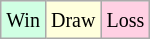<table class="wikitable">
<tr>
<td style="background:#d0ffe3;"><small>Win</small></td>
<td style="background:#ffffdd;"><small>Draw</small></td>
<td style="background:#ffd0e3;"><small>Loss</small></td>
</tr>
</table>
